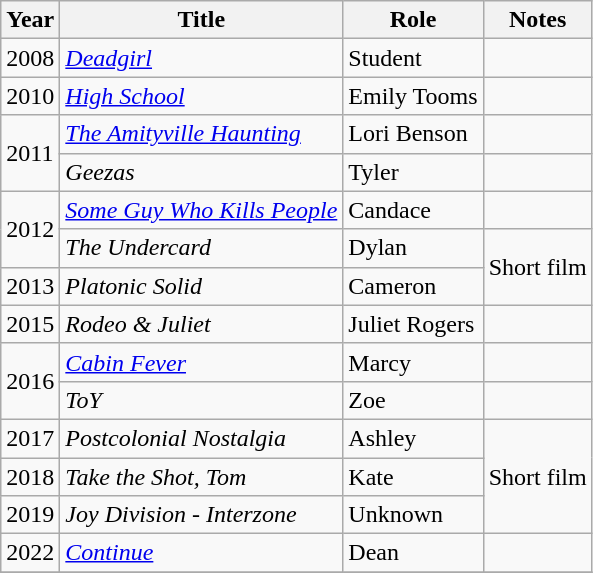<table class="wikitable sortable">
<tr>
<th>Year</th>
<th>Title</th>
<th>Role</th>
<th class="unsortable">Notes</th>
</tr>
<tr>
<td>2008</td>
<td><em><a href='#'>Deadgirl</a></em></td>
<td>Student</td>
<td></td>
</tr>
<tr>
<td>2010</td>
<td><em><a href='#'>High School</a></em></td>
<td>Emily Tooms</td>
<td></td>
</tr>
<tr>
<td rowspan="2">2011</td>
<td><em><a href='#'>The Amityville Haunting</a></em></td>
<td>Lori Benson</td>
<td></td>
</tr>
<tr>
<td><em>Geezas</em></td>
<td>Tyler</td>
<td></td>
</tr>
<tr>
<td rowspan="2">2012</td>
<td><em><a href='#'>Some Guy Who Kills People</a></em></td>
<td>Candace</td>
<td></td>
</tr>
<tr>
<td><em>The Undercard</em></td>
<td>Dylan</td>
<td rowspan="2">Short film</td>
</tr>
<tr>
<td>2013</td>
<td><em>Platonic Solid</em></td>
<td>Cameron</td>
</tr>
<tr>
<td>2015</td>
<td><em>Rodeo & Juliet</em></td>
<td>Juliet Rogers</td>
<td></td>
</tr>
<tr>
<td rowspan="2">2016</td>
<td><em><a href='#'>Cabin Fever</a></em></td>
<td>Marcy</td>
<td></td>
</tr>
<tr>
<td><em>ToY</em></td>
<td>Zoe</td>
<td></td>
</tr>
<tr>
<td>2017</td>
<td><em>Postcolonial Nostalgia</em></td>
<td>Ashley</td>
<td rowspan="3">Short film</td>
</tr>
<tr>
<td>2018</td>
<td><em>Take the Shot, Tom</em></td>
<td>Kate</td>
</tr>
<tr>
<td>2019</td>
<td><em>Joy Division - Interzone</em></td>
<td>Unknown</td>
</tr>
<tr>
<td>2022</td>
<td><em><a href='#'>Continue</a></em></td>
<td>Dean</td>
<td></td>
</tr>
<tr>
</tr>
</table>
